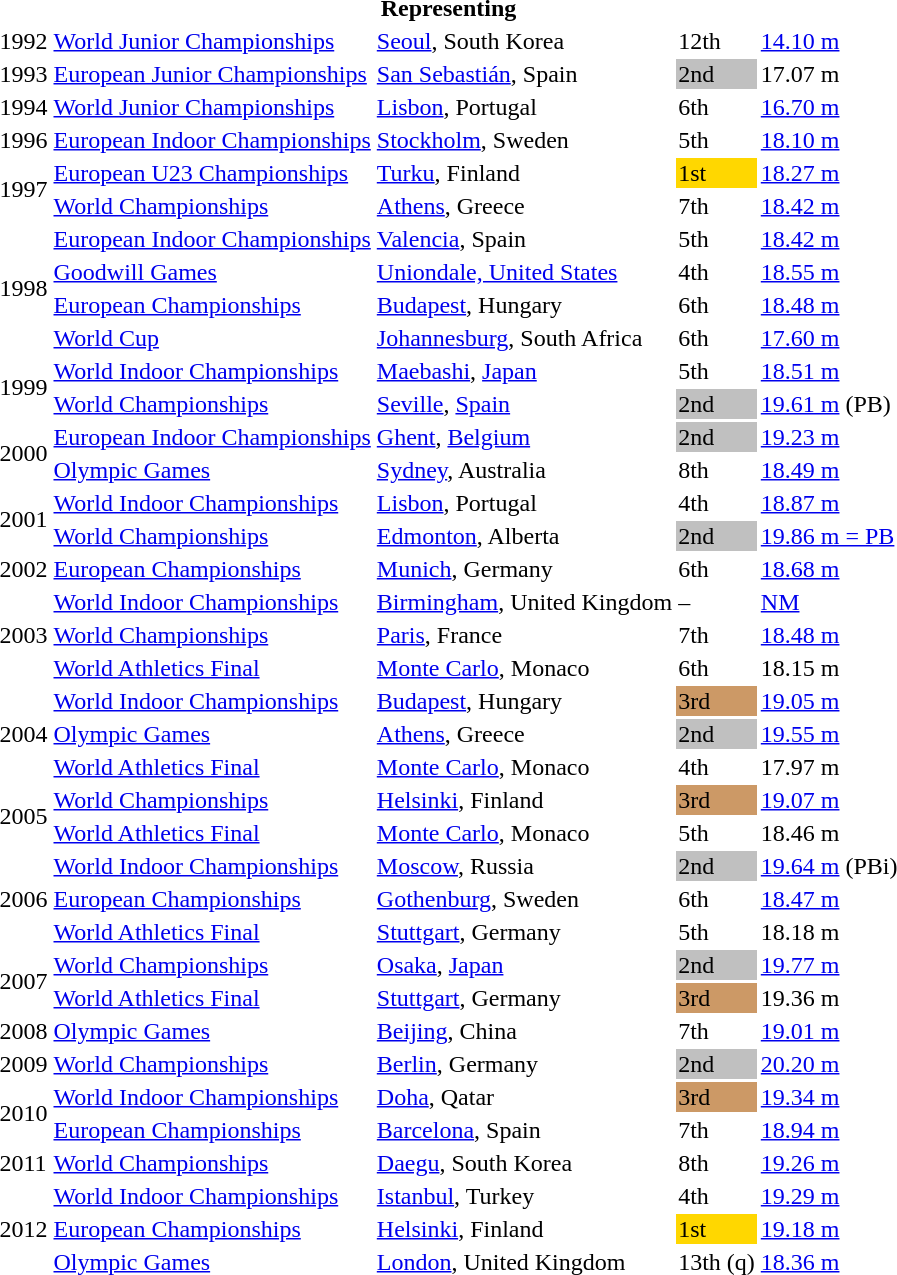<table>
<tr>
<th colspan="6">Representing </th>
</tr>
<tr>
<td>1992</td>
<td><a href='#'>World Junior Championships</a></td>
<td><a href='#'>Seoul</a>, South Korea</td>
<td>12th</td>
<td><a href='#'>14.10 m</a></td>
</tr>
<tr>
<td>1993</td>
<td><a href='#'>European Junior Championships</a></td>
<td><a href='#'>San Sebastián</a>, Spain</td>
<td bgcolor="silver">2nd</td>
<td>17.07 m</td>
</tr>
<tr>
<td>1994</td>
<td><a href='#'>World Junior Championships</a></td>
<td><a href='#'>Lisbon</a>, Portugal</td>
<td>6th</td>
<td><a href='#'>16.70 m</a></td>
</tr>
<tr>
<td>1996</td>
<td><a href='#'>European Indoor Championships</a></td>
<td><a href='#'>Stockholm</a>, Sweden</td>
<td>5th</td>
<td><a href='#'>18.10 m</a></td>
</tr>
<tr>
<td rowspan=2>1997</td>
<td><a href='#'>European U23 Championships</a></td>
<td><a href='#'>Turku</a>, Finland</td>
<td bgcolor="gold">1st</td>
<td><a href='#'>18.27 m</a></td>
</tr>
<tr>
<td><a href='#'>World Championships</a></td>
<td><a href='#'>Athens</a>, Greece</td>
<td>7th</td>
<td><a href='#'>18.42 m</a></td>
</tr>
<tr>
<td rowspan=4>1998</td>
<td><a href='#'>European Indoor Championships</a></td>
<td><a href='#'>Valencia</a>, Spain</td>
<td>5th</td>
<td><a href='#'>18.42 m</a></td>
</tr>
<tr>
<td><a href='#'>Goodwill Games</a></td>
<td><a href='#'>Uniondale, United States</a></td>
<td>4th</td>
<td><a href='#'>18.55 m</a></td>
</tr>
<tr>
<td><a href='#'>European Championships</a></td>
<td><a href='#'>Budapest</a>, Hungary</td>
<td>6th</td>
<td><a href='#'>18.48 m</a></td>
</tr>
<tr>
<td><a href='#'>World Cup</a></td>
<td><a href='#'>Johannesburg</a>, South Africa</td>
<td>6th</td>
<td><a href='#'>17.60 m</a></td>
</tr>
<tr>
<td rowspan=2>1999</td>
<td><a href='#'>World Indoor Championships</a></td>
<td><a href='#'>Maebashi</a>, <a href='#'>Japan</a></td>
<td>5th</td>
<td><a href='#'>18.51 m</a></td>
</tr>
<tr>
<td><a href='#'>World Championships</a></td>
<td><a href='#'>Seville</a>, <a href='#'>Spain</a></td>
<td bgcolor="silver">2nd</td>
<td><a href='#'>19.61 m</a> (PB)</td>
</tr>
<tr>
<td rowspan=2>2000</td>
<td><a href='#'>European Indoor Championships</a></td>
<td><a href='#'>Ghent</a>, <a href='#'>Belgium</a></td>
<td bgcolor="silver">2nd</td>
<td><a href='#'>19.23 m</a></td>
</tr>
<tr>
<td><a href='#'>Olympic Games</a></td>
<td><a href='#'>Sydney</a>, Australia</td>
<td>8th</td>
<td><a href='#'>18.49 m</a></td>
</tr>
<tr>
<td rowspan=2>2001</td>
<td><a href='#'>World Indoor Championships</a></td>
<td><a href='#'>Lisbon</a>, Portugal</td>
<td>4th</td>
<td><a href='#'>18.87 m</a></td>
</tr>
<tr>
<td><a href='#'>World Championships</a></td>
<td><a href='#'>Edmonton</a>, Alberta</td>
<td bgcolor="silver">2nd</td>
<td><a href='#'>19.86 m = PB</a></td>
</tr>
<tr>
<td>2002</td>
<td><a href='#'>European Championships</a></td>
<td><a href='#'>Munich</a>, Germany</td>
<td>6th</td>
<td><a href='#'>18.68 m</a></td>
</tr>
<tr>
<td rowspan=3>2003</td>
<td><a href='#'>World Indoor Championships</a></td>
<td><a href='#'>Birmingham</a>, United Kingdom</td>
<td>–</td>
<td><a href='#'>NM</a></td>
</tr>
<tr>
<td><a href='#'>World Championships</a></td>
<td><a href='#'>Paris</a>, France</td>
<td>7th</td>
<td><a href='#'>18.48 m</a></td>
</tr>
<tr>
<td><a href='#'>World Athletics Final</a></td>
<td><a href='#'>Monte Carlo</a>, Monaco</td>
<td>6th</td>
<td>18.15 m</td>
</tr>
<tr>
<td rowspan=3>2004</td>
<td><a href='#'>World Indoor Championships</a></td>
<td><a href='#'>Budapest</a>, Hungary</td>
<td bgcolor="cc9966">3rd</td>
<td><a href='#'>19.05 m</a></td>
</tr>
<tr>
<td><a href='#'>Olympic Games</a></td>
<td><a href='#'>Athens</a>, Greece</td>
<td bgcolor="silver">2nd</td>
<td><a href='#'>19.55 m</a></td>
</tr>
<tr>
<td><a href='#'>World Athletics Final</a></td>
<td><a href='#'>Monte Carlo</a>, Monaco</td>
<td>4th</td>
<td>17.97 m</td>
</tr>
<tr>
<td rowspan=2>2005</td>
<td><a href='#'>World Championships</a></td>
<td><a href='#'>Helsinki</a>, Finland</td>
<td bgcolor=cc9966>3rd</td>
<td><a href='#'>19.07 m</a></td>
</tr>
<tr>
<td><a href='#'>World Athletics Final</a></td>
<td><a href='#'>Monte Carlo</a>, Monaco</td>
<td>5th</td>
<td>18.46 m</td>
</tr>
<tr>
<td rowspan=3>2006</td>
<td><a href='#'>World Indoor Championships</a></td>
<td><a href='#'>Moscow</a>, Russia</td>
<td bgcolor="silver">2nd</td>
<td><a href='#'>19.64 m</a> (PBi)</td>
</tr>
<tr>
<td><a href='#'>European Championships</a></td>
<td><a href='#'>Gothenburg</a>, Sweden</td>
<td>6th</td>
<td><a href='#'>18.47 m</a></td>
</tr>
<tr>
<td><a href='#'>World Athletics Final</a></td>
<td><a href='#'>Stuttgart</a>, Germany</td>
<td>5th</td>
<td>18.18 m</td>
</tr>
<tr>
<td rowspan=2>2007</td>
<td><a href='#'>World Championships</a></td>
<td><a href='#'>Osaka</a>, <a href='#'>Japan</a></td>
<td bgcolor="silver">2nd</td>
<td><a href='#'>19.77 m</a></td>
</tr>
<tr>
<td><a href='#'>World Athletics Final</a></td>
<td><a href='#'>Stuttgart</a>, Germany</td>
<td bgcolor="cc9966">3rd</td>
<td>19.36 m</td>
</tr>
<tr>
<td>2008</td>
<td><a href='#'>Olympic Games</a></td>
<td><a href='#'>Beijing</a>, China</td>
<td>7th</td>
<td><a href='#'>19.01 m</a></td>
</tr>
<tr>
<td>2009</td>
<td><a href='#'>World Championships</a></td>
<td><a href='#'>Berlin</a>, Germany</td>
<td bgcolor="silver">2nd</td>
<td><a href='#'>20.20 m</a></td>
</tr>
<tr>
<td rowspan=2>2010</td>
<td><a href='#'>World Indoor Championships</a></td>
<td><a href='#'>Doha</a>, Qatar</td>
<td bgcolor="cc9966">3rd</td>
<td><a href='#'>19.34 m</a></td>
</tr>
<tr>
<td><a href='#'>European Championships</a></td>
<td><a href='#'>Barcelona</a>, Spain</td>
<td>7th</td>
<td><a href='#'>18.94 m</a></td>
</tr>
<tr>
<td>2011</td>
<td><a href='#'>World Championships</a></td>
<td><a href='#'>Daegu</a>, South Korea</td>
<td>8th</td>
<td><a href='#'>19.26 m</a></td>
</tr>
<tr>
<td rowspan=3>2012</td>
<td><a href='#'>World Indoor Championships</a></td>
<td><a href='#'>Istanbul</a>, Turkey</td>
<td>4th</td>
<td><a href='#'>19.29 m</a></td>
</tr>
<tr>
<td><a href='#'>European Championships</a></td>
<td><a href='#'>Helsinki</a>, Finland</td>
<td bgcolor=gold>1st</td>
<td><a href='#'>19.18 m</a></td>
</tr>
<tr>
<td><a href='#'>Olympic Games</a></td>
<td><a href='#'>London</a>, United Kingdom</td>
<td>13th (q)</td>
<td><a href='#'>18.36 m</a></td>
</tr>
</table>
